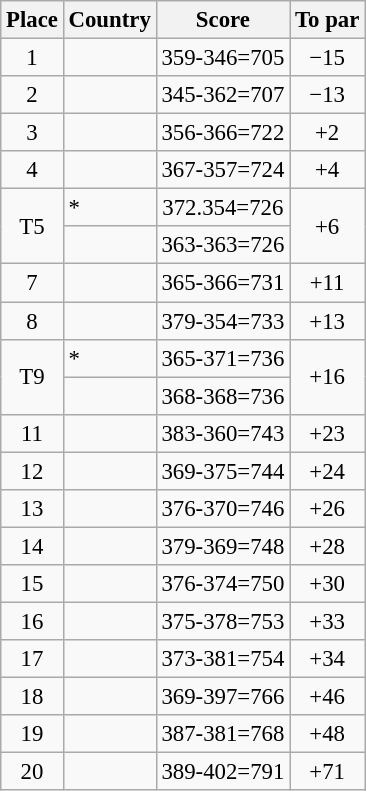<table class="wikitable" style="font-size:95%;">
<tr>
<th>Place</th>
<th>Country</th>
<th>Score</th>
<th>To par</th>
</tr>
<tr>
<td align="center">1</td>
<td></td>
<td align=center>359-346=705</td>
<td align="center">−15</td>
</tr>
<tr>
<td align="center">2</td>
<td></td>
<td align="center">345-362=707</td>
<td align="center">−13</td>
</tr>
<tr>
<td align="center">3</td>
<td></td>
<td align="center">356-366=722</td>
<td align="center">+2</td>
</tr>
<tr>
<td align="center">4</td>
<td></td>
<td align="center">367-357=724</td>
<td align="center">+4</td>
</tr>
<tr>
<td rowspan="2" align="center">T5</td>
<td> *</td>
<td align="center">372.354=726</td>
<td rowspan="2" align="center">+6</td>
</tr>
<tr>
<td></td>
<td align="center">363-363=726</td>
</tr>
<tr>
<td align="center">7</td>
<td></td>
<td align="center">365-366=731</td>
<td align="center">+11</td>
</tr>
<tr>
<td align="center">8</td>
<td></td>
<td align="center">379-354=733</td>
<td align="center">+13</td>
</tr>
<tr>
<td rowspan="2" align="center">T9</td>
<td> *</td>
<td align="center">365-371=736</td>
<td rowspan="2" align="center">+16</td>
</tr>
<tr>
<td></td>
<td align="center">368-368=736</td>
</tr>
<tr>
<td align="center">11</td>
<td></td>
<td align="center">383-360=743</td>
<td align="center">+23</td>
</tr>
<tr>
<td align="center">12</td>
<td></td>
<td align="center">369-375=744</td>
<td align="center">+24</td>
</tr>
<tr>
<td align="center">13</td>
<td></td>
<td align="center">376-370=746</td>
<td align="center">+26</td>
</tr>
<tr>
<td align="center">14</td>
<td></td>
<td align="center">379-369=748</td>
<td align="center">+28</td>
</tr>
<tr>
<td align="center">15</td>
<td></td>
<td align="center">376-374=750</td>
<td align="center">+30</td>
</tr>
<tr>
<td align=center>16</td>
<td></td>
<td align=center>375-378=753</td>
<td align=center>+33</td>
</tr>
<tr>
<td align=center>17</td>
<td></td>
<td align=center>373-381=754</td>
<td align=center>+34</td>
</tr>
<tr>
<td align=center>18</td>
<td></td>
<td>369-397=766</td>
<td align=center>+46</td>
</tr>
<tr>
<td align=center>19</td>
<td></td>
<td align=center>387-381=768</td>
<td align=center>+48</td>
</tr>
<tr>
<td align=center>20</td>
<td></td>
<td align=center>389-402=791</td>
<td align=center>+71</td>
</tr>
</table>
